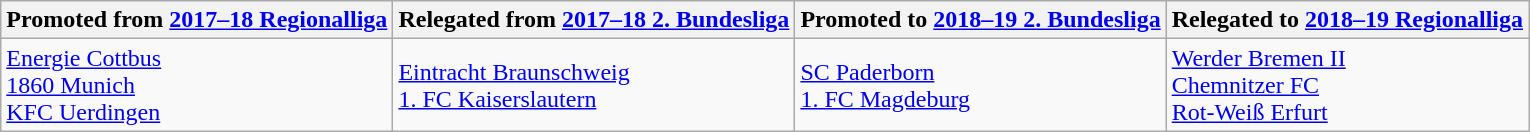<table class="wikitable">
<tr>
<th>Promoted from <a href='#'>2017–18 Regionalliga</a></th>
<th>Relegated from <a href='#'>2017–18 2. Bundesliga</a></th>
<th>Promoted to <a href='#'>2018–19 2. Bundesliga</a></th>
<th>Relegated to <a href='#'>2018–19 Regionalliga</a></th>
</tr>
<tr>
<td><a href='#'>Energie Cottbus</a><br><a href='#'>1860 Munich</a><br><a href='#'>KFC Uerdingen</a></td>
<td><a href='#'>Eintracht Braunschweig</a><br><a href='#'>1. FC Kaiserslautern</a></td>
<td><a href='#'>SC Paderborn</a><br><a href='#'>1. FC Magdeburg</a></td>
<td><a href='#'>Werder Bremen II</a><br><a href='#'>Chemnitzer FC</a><br><a href='#'>Rot-Weiß Erfurt</a></td>
</tr>
</table>
